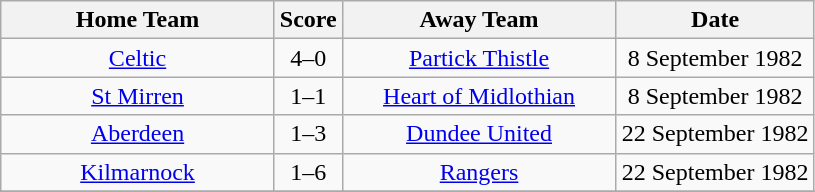<table class="wikitable" style="text-align:center;">
<tr>
<th width=175>Home Team</th>
<th width=20>Score</th>
<th width=175>Away Team</th>
<th width= 125>Date</th>
</tr>
<tr>
<td><a href='#'>Celtic</a></td>
<td>4–0</td>
<td><a href='#'>Partick Thistle</a></td>
<td>8 September 1982</td>
</tr>
<tr>
<td><a href='#'>St Mirren</a></td>
<td>1–1</td>
<td><a href='#'>Heart of Midlothian</a></td>
<td>8 September 1982</td>
</tr>
<tr>
<td><a href='#'>Aberdeen</a></td>
<td>1–3</td>
<td><a href='#'>Dundee United</a></td>
<td>22 September 1982</td>
</tr>
<tr>
<td><a href='#'>Kilmarnock</a></td>
<td>1–6</td>
<td><a href='#'>Rangers</a></td>
<td>22 September 1982</td>
</tr>
<tr>
</tr>
</table>
